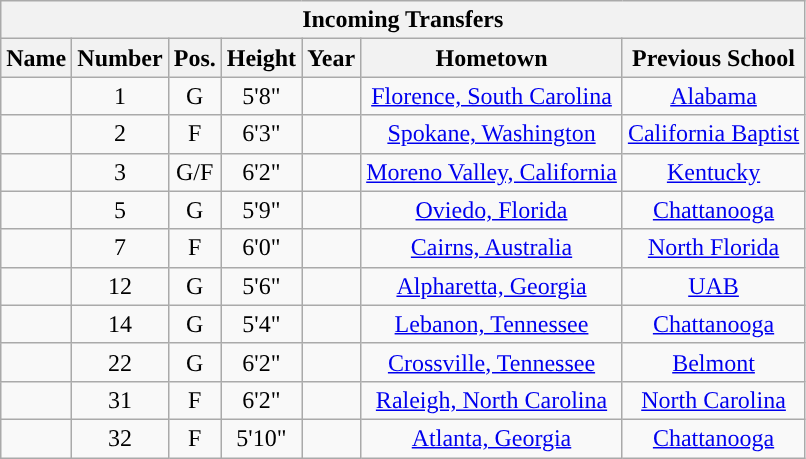<table class="wikitable sortable" border="1" style="text-align: center;">
<tr>
<th colspan=7>Incoming Transfers</th>
</tr>
<tr align=center>
<th>Name</th>
<th>Number</th>
<th>Pos.</th>
<th>Height</th>
<th>Year</th>
<th>Hometown</th>
<th>Previous School</th>
</tr>
<tr>
<td></td>
<td>1</td>
<td>G</td>
<td>5'8"</td>
<td></td>
<td><a href='#'>Florence, South Carolina</a></td>
<td><a href='#'>Alabama</a></td>
</tr>
<tr>
<td></td>
<td>2</td>
<td>F</td>
<td>6'3"</td>
<td></td>
<td><a href='#'>Spokane, Washington</a></td>
<td><a href='#'>California Baptist</a></td>
</tr>
<tr>
<td></td>
<td>3</td>
<td>G/F</td>
<td>6'2"</td>
<td></td>
<td><a href='#'>Moreno Valley, California</a></td>
<td><a href='#'>Kentucky</a></td>
</tr>
<tr>
<td></td>
<td>5</td>
<td>G</td>
<td>5'9"</td>
<td></td>
<td><a href='#'>Oviedo, Florida</a></td>
<td><a href='#'>Chattanooga</a></td>
</tr>
<tr>
<td></td>
<td>7</td>
<td>F</td>
<td>6'0"</td>
<td></td>
<td><a href='#'>Cairns, Australia</a></td>
<td><a href='#'>North Florida</a></td>
</tr>
<tr>
<td></td>
<td>12</td>
<td>G</td>
<td>5'6"</td>
<td></td>
<td><a href='#'>Alpharetta, Georgia</a></td>
<td><a href='#'>UAB</a></td>
</tr>
<tr>
<td></td>
<td>14</td>
<td>G</td>
<td>5'4"</td>
<td></td>
<td><a href='#'>Lebanon, Tennessee</a></td>
<td><a href='#'>Chattanooga</a></td>
</tr>
<tr>
<td></td>
<td>22</td>
<td>G</td>
<td>6'2"</td>
<td></td>
<td><a href='#'>Crossville, Tennessee</a></td>
<td><a href='#'>Belmont</a></td>
</tr>
<tr>
<td></td>
<td>31</td>
<td>F</td>
<td>6'2"</td>
<td></td>
<td><a href='#'>Raleigh, North Carolina</a></td>
<td><a href='#'>North Carolina</a></td>
</tr>
<tr>
<td></td>
<td>32</td>
<td>F</td>
<td>5'10"</td>
<td></td>
<td><a href='#'>Atlanta, Georgia</a></td>
<td><a href='#'>Chattanooga</a></td>
</tr>
</table>
